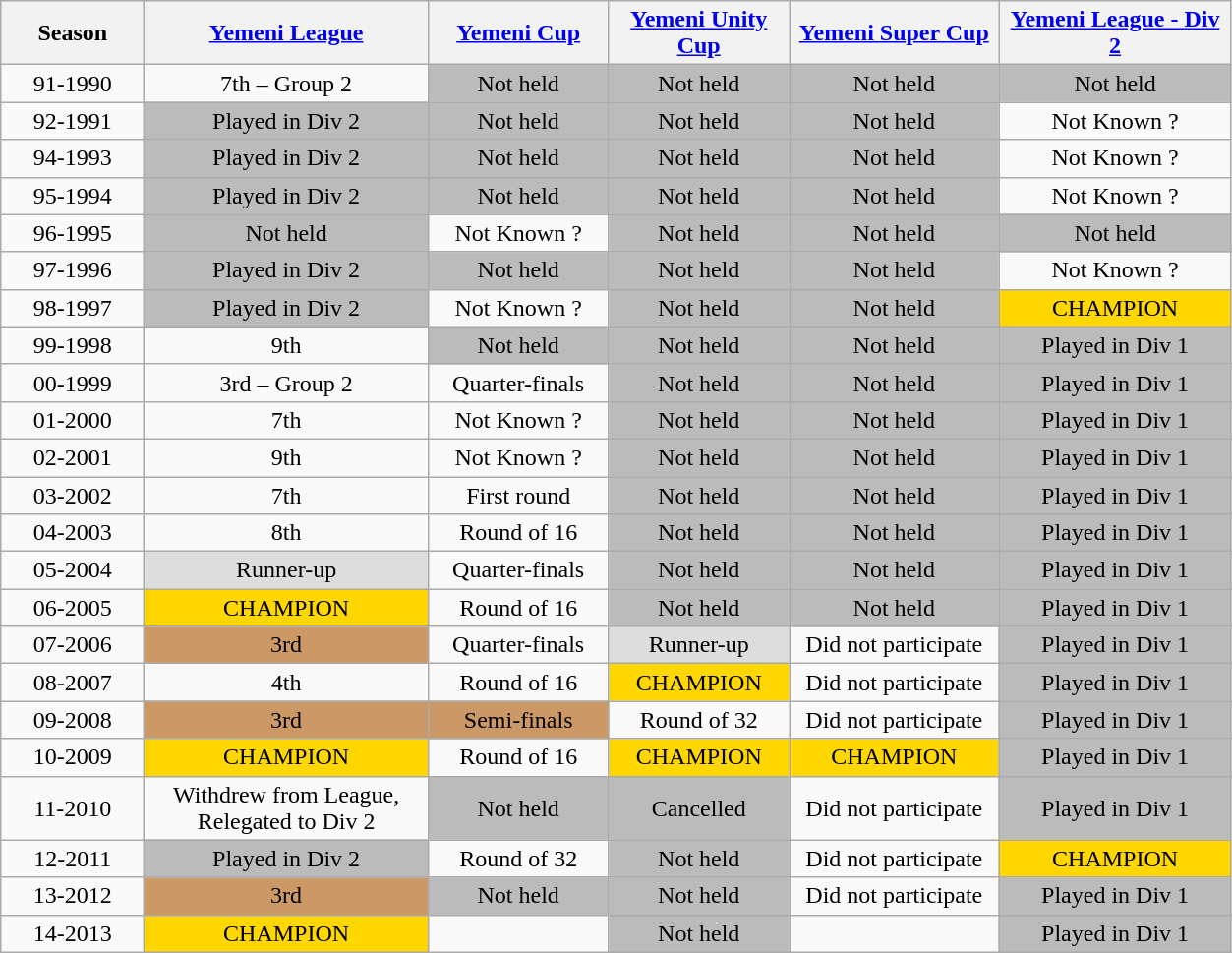<table class="wikitable" style="text-align:center;">
<tr>
<th width=90>Season</th>
<th width=185><a href='#'>Yemeni League</a></th>
<th width=115><a href='#'>Yemeni Cup</a></th>
<th width=115><a href='#'>Yemeni Unity Cup</a></th>
<th width=135><a href='#'>Yemeni Super Cup</a></th>
<th width=150><a href='#'>Yemeni League - Div 2</a></th>
</tr>
<tr>
<td>91-1990</td>
<td>7th – Group 2</td>
<td bgcolor="#bbbbbb">Not held</td>
<td bgcolor="#bbbbbb">Not held</td>
<td bgcolor="#bbbbbb">Not held</td>
<td bgcolor="#bbbbbb">Not held</td>
</tr>
<tr>
<td>92-1991</td>
<td bgcolor="#bbbbbb">Played in Div 2</td>
<td bgcolor="#bbbbbb">Not held</td>
<td bgcolor="#bbbbbb">Not held</td>
<td bgcolor="#bbbbbb">Not held</td>
<td>Not Known ?</td>
</tr>
<tr>
<td>94-1993</td>
<td bgcolor="#bbbbbb">Played in Div 2</td>
<td bgcolor="#bbbbbb">Not held</td>
<td bgcolor="#bbbbbb">Not held</td>
<td bgcolor="#bbbbbb">Not held</td>
<td>Not Known ?</td>
</tr>
<tr>
<td>95-1994</td>
<td bgcolor="#bbbbbb">Played in Div 2</td>
<td bgcolor="#bbbbbb">Not held</td>
<td bgcolor="#bbbbbb">Not held</td>
<td bgcolor="#bbbbbb">Not held</td>
<td>Not Known ?</td>
</tr>
<tr>
<td>96-1995</td>
<td bgcolor="#bbbbbb">Not held</td>
<td>Not Known ?</td>
<td bgcolor="#bbbbbb">Not held</td>
<td bgcolor="#bbbbbb">Not held</td>
<td bgcolor="#bbbbbb">Not held</td>
</tr>
<tr>
<td>97-1996</td>
<td bgcolor="#bbbbbb">Played in Div 2</td>
<td bgcolor="#bbbbbb">Not held</td>
<td bgcolor="#bbbbbb">Not held</td>
<td bgcolor="#bbbbbb">Not held</td>
<td>Not Known ?</td>
</tr>
<tr>
<td>98-1997</td>
<td bgcolor="#bbbbbb">Played in Div 2</td>
<td>Not Known ?</td>
<td bgcolor="#bbbbbb">Not held</td>
<td bgcolor="#bbbbbb">Not held</td>
<td bgcolor=gold>CHAMPION</td>
</tr>
<tr>
<td>99-1998</td>
<td>9th</td>
<td bgcolor="#bbbbbb">Not held</td>
<td bgcolor="#bbbbbb">Not held</td>
<td bgcolor="#bbbbbb">Not held</td>
<td bgcolor="#bbbbbb">Played in Div 1</td>
</tr>
<tr>
<td>00-1999</td>
<td>3rd – Group 2</td>
<td>Quarter-finals</td>
<td bgcolor="#bbbbbb">Not held</td>
<td bgcolor="#bbbbbb">Not held</td>
<td bgcolor="#bbbbbb">Played in Div 1</td>
</tr>
<tr>
<td>01-2000</td>
<td>7th</td>
<td>Not Known ?</td>
<td bgcolor="#bbbbbb">Not held</td>
<td bgcolor="#bbbbbb">Not held</td>
<td bgcolor="#bbbbbb">Played in Div 1</td>
</tr>
<tr>
<td>02-2001</td>
<td>9th</td>
<td>Not Known ?</td>
<td bgcolor="#bbbbbb">Not held</td>
<td bgcolor="#bbbbbb">Not held</td>
<td bgcolor="#bbbbbb">Played in Div 1</td>
</tr>
<tr>
<td>03-2002</td>
<td>7th</td>
<td>First round</td>
<td bgcolor="#bbbbbb">Not held</td>
<td bgcolor="#bbbbbb">Not held</td>
<td bgcolor="#bbbbbb">Played in Div 1</td>
</tr>
<tr>
<td>04-2003</td>
<td>8th</td>
<td>Round of 16</td>
<td bgcolor="#bbbbbb">Not held</td>
<td bgcolor="#bbbbbb">Not held</td>
<td bgcolor="#bbbbbb">Played in Div 1</td>
</tr>
<tr>
<td>05-2004</td>
<td bgcolor="#dddddd">Runner-up</td>
<td>Quarter-finals</td>
<td bgcolor="#bbbbbb">Not held</td>
<td bgcolor="#bbbbbb">Not held</td>
<td bgcolor="#bbbbbb">Played in Div 1</td>
</tr>
<tr>
<td>06-2005</td>
<td bgcolor=gold>CHAMPION</td>
<td>Round of 16</td>
<td bgcolor="#bbbbbb">Not held</td>
<td bgcolor="#bbbbbb">Not held</td>
<td bgcolor="#bbbbbb">Played in Div 1</td>
</tr>
<tr>
<td>07-2006</td>
<td bgcolor="#cc9966">3rd</td>
<td>Quarter-finals</td>
<td bgcolor="#dddddd">Runner-up</td>
<td>Did not participate</td>
<td bgcolor="#bbbbbb">Played in Div 1</td>
</tr>
<tr>
<td>08-2007</td>
<td>4th</td>
<td>Round of 16</td>
<td bgcolor=gold>CHAMPION</td>
<td>Did not participate</td>
<td bgcolor="#bbbbbb">Played in Div 1</td>
</tr>
<tr>
<td>09-2008</td>
<td bgcolor="#cc9966">3rd</td>
<td bgcolor="#cc9966">Semi-finals</td>
<td>Round of 32</td>
<td>Did not participate</td>
<td bgcolor="#bbbbbb">Played in Div 1</td>
</tr>
<tr>
<td>10-2009</td>
<td bgcolor=gold>CHAMPION</td>
<td>Round of 16</td>
<td bgcolor=gold>CHAMPION</td>
<td bgcolor=gold>CHAMPION</td>
<td bgcolor="#bbbbbb">Played in Div 1</td>
</tr>
<tr>
<td>11-2010</td>
<td>Withdrew from League, Relegated to Div 2</td>
<td bgcolor="#bbbbbb">Not held</td>
<td bgcolor="#bbbbbb">Cancelled</td>
<td>Did not participate</td>
<td bgcolor="#bbbbbb">Played in Div 1</td>
</tr>
<tr>
<td>12-2011</td>
<td bgcolor="#bbbbbb">Played in Div 2</td>
<td>Round of 32</td>
<td bgcolor="#bbbbbb">Not held</td>
<td>Did not participate</td>
<td bgcolor=gold>CHAMPION</td>
</tr>
<tr>
<td>13-2012</td>
<td bgcolor="#cc9966">3rd</td>
<td bgcolor="#bbbbbb">Not held</td>
<td bgcolor="#bbbbbb">Not held</td>
<td>Did not participate</td>
<td bgcolor="#bbbbbb">Played in Div 1</td>
</tr>
<tr>
<td>14-2013</td>
<td bgcolor=gold>CHAMPION</td>
<td></td>
<td bgcolor="#bbbbbb">Not held</td>
<td></td>
<td bgcolor="#bbbbbb">Played in Div 1</td>
</tr>
</table>
